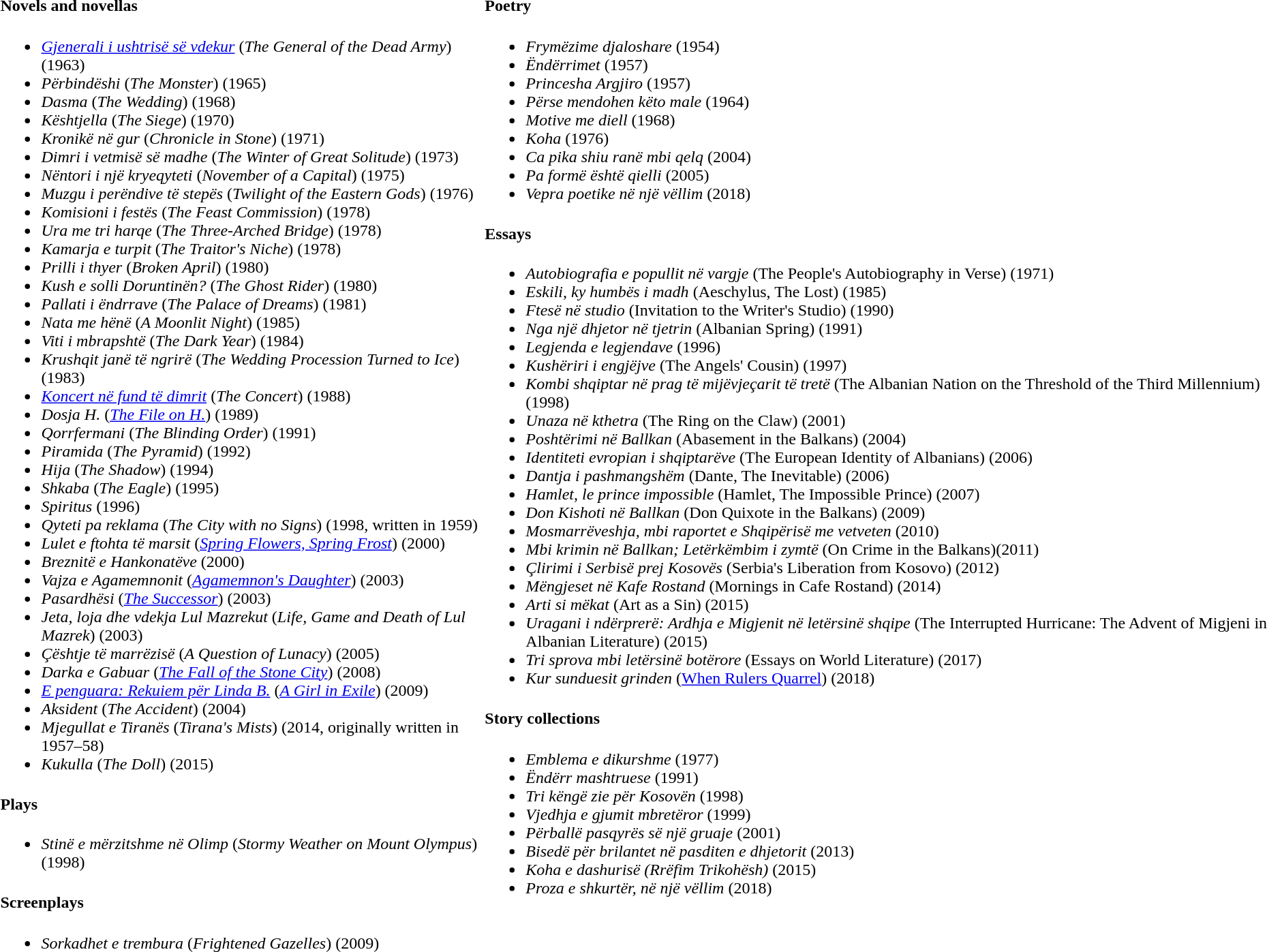<table style="width: 100%; align:top">
<tr>
<td valign=top><br><h4>Novels and novellas</h4><ul><li><em><a href='#'>Gjenerali i ushtrisë së vdekur</a></em> (<em>The General of the Dead Army</em>) (1963)</li><li><em>Përbindëshi</em> (<em>The Monster</em>) (1965)</li><li><em>Dasma</em> (<em>The Wedding</em>) (1968)</li><li><em>Kështjella</em> (<em>The Siege</em>) (1970)</li><li><em>Kronikë në gur</em> (<em>Chronicle in Stone</em>) (1971)</li><li><em>Dimri i vetmisë së madhe</em> (<em>The Winter of Great Solitude</em>) (1973) </li><li><em>Nëntori i një kryeqyteti</em> (<em>November of a Capital</em>) (1975)</li><li><em>Muzgu i perëndive të stepës</em> (<em>Twilight of the Eastern Gods</em>) (1976)</li><li><em>Komisioni i festës</em> (<em>The Feast Commission</em>) (1978) </li><li><em>Ura me tri harqe</em> (<em>The Three-Arched Bridge</em>) (1978)</li><li><em>Kamarja e turpit</em> (<em>The Traitor's Niche</em>) (1978) </li><li><em>Prilli i thyer</em> (<em>Broken April</em>) (1980)</li><li><em>Kush e solli Doruntinën?</em> (<em>The Ghost Rider</em>) (1980)</li><li><em>Pallati i ëndrrave</em> (<em>The Palace of Dreams</em>) (1981)</li><li><em>Nata me hënë</em> (<em>A Moonlit Night</em>) (1985)</li><li><em>Viti i mbrapshtë</em> (<em>The Dark Year</em>) (1984)</li><li><em>Krushqit janë të ngrirë</em> (<em>The Wedding Procession Turned to Ice</em>) (1983)</li><li><em><a href='#'>Koncert në fund të dimrit</a></em> (<em>The Concert</em>) (1988)</li><li><em>Dosja H.</em> (<em><a href='#'>The File on H.</a></em>) (1989)</li><li><em>Qorrfermani</em> (<em>The Blinding Order</em>) (1991) </li><li><em>Piramida</em> (<em>The Pyramid</em>) (1992)</li><li><em>Hija</em> (<em>The Shadow</em>) (1994)</li><li><em>Shkaba</em> (<em>The Eagle</em>) (1995)</li><li><em>Spiritus</em> (1996)</li><li><em>Qyteti pa reklama</em> (<em>The City with no Signs</em>) (1998, written in 1959)</li><li><em>Lulet e ftohta të marsit</em> (<em><a href='#'>Spring Flowers, Spring Frost</a></em>) (2000)</li><li><em>Breznitë e Hankonatëve</em> (2000) </li><li><em>Vajza e Agamemnonit</em> (<em><a href='#'>Agamemnon's Daughter</a></em>) (2003)</li><li><em>Pasardhësi</em> (<em><a href='#'>The Successor</a></em>) (2003)</li><li><em>Jeta, loja dhe vdekja Lul Mazrekut</em> (<em>Life, Game and Death of Lul Mazrek</em>) (2003)</li><li><em>Çështje të marrëzisë</em> (<em>A Question of Lunacy</em>) (2005)</li><li><em>Darka e Gabuar</em> (<em><a href='#'>The Fall of the Stone City</a></em>) (2008)</li><li><em><a href='#'>E penguara: Rekuiem për Linda B.</a></em> (<em><a href='#'>A Girl in Exile</a></em>) (2009)</li><li><em>Aksident</em> (<em>The Accident</em>) (2004)</li><li><em>Mjegullat e Tiranës</em> (<em>Tirana's Mists</em>) (2014, originally written in 1957–58) </li><li><em>Kukulla</em> (<em>The Doll</em>) (2015)</li></ul><h4>Plays</h4><ul><li><em>Stinë e mërzitshme në Olimp</em> (<em>Stormy Weather on Mount Olympus</em>) (1998)</li></ul><h4>Screenplays</h4><ul><li><em>Sorkadhet e trembura</em> (<em>Frightened Gazelles</em>) (2009)</li></ul></td>
<td valign=top><br><h4>Poetry</h4><ul><li><em>Frymëzime djaloshare</em> (1954)</li><li><em>Ëndërrimet</em> (1957)</li><li><em>Princesha Argjiro</em> (1957)</li><li><em>Përse mendohen këto male</em> (1964)</li><li><em>Motive me diell</em> (1968)</li><li><em>Koha</em> (1976)</li><li><em>Ca pika shiu ranë mbi qelq</em> (2004) </li><li><em>Pa formë është qielli</em> (2005) </li><li><em>Vepra poetike në një vëllim</em> (2018) </li></ul><h4>Essays</h4><ul><li><em>Autobiografia e popullit në vargje</em> (The People's Autobiography in Verse) (1971)</li><li><em>Eskili, ky humbës i madh</em> (Aeschylus, The Lost) (1985)</li><li><em>Ftesë në studio</em> (Invitation to the Writer's Studio) (1990)</li><li><em>Nga një dhjetor në tjetrin</em> (Albanian Spring) (1991)</li><li><em>Legjenda e legjendave</em> (1996)</li><li><em>Kushëriri i engjëjve</em> (The Angels' Cousin) (1997) </li><li><em>Kombi shqiptar në prag të mijëvjeçarit të tretë</em> (The Albanian Nation on the Threshold of the Third Millennium) (1998) </li><li><em>Unaza në kthetra</em> (The Ring on the Claw) (2001) </li><li><em>Poshtërimi në Ballkan</em> (Abasement in the Balkans) (2004)</li><li><em>Identiteti evropian i shqiptarëve</em> (The European Identity of Albanians) (2006)</li><li><em>Dantja i pashmangshëm</em> (Dante, The Inevitable) (2006)</li><li><em>Hamlet, le prince impossible</em> (Hamlet, The Impossible Prince) (2007)</li><li><em>Don Kishoti në Ballkan</em> (Don Quixote in the Balkans) (2009)</li><li><em>Mosmarrëveshja, mbi raportet e Shqipërisë me vetveten</em> (2010) </li><li><em>Mbi krimin në Ballkan; Letërkëmbim i zymtë</em> (On Crime in the Balkans)(2011)</li><li><em>Çlirimi i Serbisë prej Kosovës</em> (Serbia's Liberation from Kosovo) (2012) </li><li><em>Mëngjeset në Kafe Rostand</em> (Mornings in Cafe Rostand) (2014) </li><li><em>Arti si mëkat</em> (Art as a Sin) (2015) </li><li><em>Uragani i ndërprerë: Ardhja e Migjenit në letërsinë shqipe</em> (The Interrupted Hurricane: The Advent of Migjeni in Albanian Literature) (2015) </li><li><em>Tri sprova mbi letërsinë botërore</em> (Essays on World Literature) (2017) </li><li><em>Kur sunduesit grinden</em> (<a href='#'>When Rulers Quarrel</a>) (2018) </li></ul><h4>Story collections</h4><ul><li><em>Emblema e dikurshme</em> (1977)</li><li><em>Ëndërr mashtruese</em> (1991)</li><li><em>Tri këngë zie për Kosovën</em> (1998)</li><li><em>Vjedhja e gjumit mbretëror</em> (1999) </li><li><em>Përballë pasqyrës së një gruaje</em> (2001)</li><li><em>Bisedë për brilantet në pasditen e dhjetorit</em> (2013) </li><li><em>Koha e dashurisë (Rrëfim Trikohësh)</em> (2015) </li><li><em>Proza e shkurtër, në një vëllim</em> (2018) </li></ul></td>
<td valign=top></td>
</tr>
</table>
